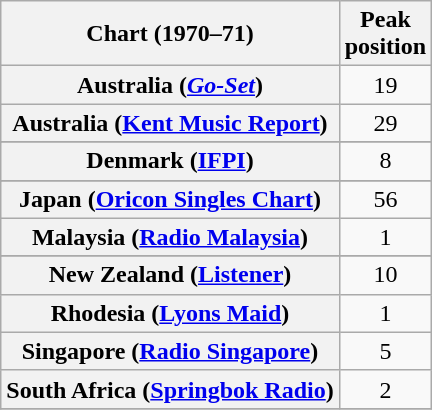<table class="wikitable sortable plainrowheaders" style="text-align:center">
<tr>
<th>Chart (1970–71)</th>
<th>Peak<br>position</th>
</tr>
<tr>
<th scope="row">Australia (<em><a href='#'>Go-Set</a></em>)</th>
<td>19</td>
</tr>
<tr>
<th scope="row">Australia (<a href='#'>Kent Music Report</a>)</th>
<td>29</td>
</tr>
<tr>
</tr>
<tr>
</tr>
<tr>
</tr>
<tr>
<th scope="row">Denmark (<a href='#'>IFPI</a>)</th>
<td>8</td>
</tr>
<tr>
</tr>
<tr>
</tr>
<tr>
<th scope="row">Japan (<a href='#'>Oricon Singles Chart</a>)</th>
<td>56</td>
</tr>
<tr>
<th scope="row">Malaysia (<a href='#'>Radio Malaysia</a>)</th>
<td>1</td>
</tr>
<tr>
</tr>
<tr>
</tr>
<tr>
<th scope="row">New Zealand (<a href='#'>Listener</a>)</th>
<td>10</td>
</tr>
<tr>
<th scope="row">Rhodesia (<a href='#'>Lyons Maid</a>)</th>
<td>1</td>
</tr>
<tr>
<th scope="row">Singapore (<a href='#'>Radio Singapore</a>)</th>
<td>5</td>
</tr>
<tr>
<th scope="row">South Africa (<a href='#'>Springbok Radio</a>)</th>
<td>2</td>
</tr>
<tr>
</tr>
</table>
